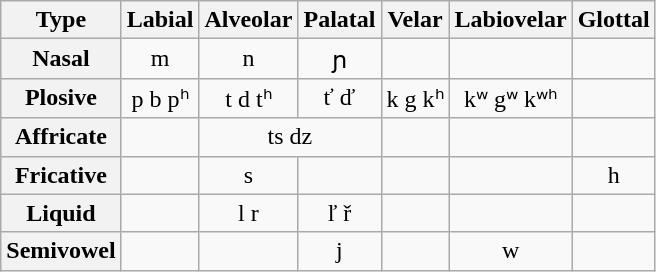<table class="wikitable" style="text-align:center">
<tr>
<th>Type</th>
<th>Labial</th>
<th>Alveolar</th>
<th>Palatal</th>
<th>Velar</th>
<th>Labiovelar</th>
<th>Glottal</th>
</tr>
<tr>
<th>Nasal</th>
<td>m</td>
<td>n</td>
<td>ɲ</td>
<td></td>
<td></td>
<td></td>
</tr>
<tr>
<th>Plosive</th>
<td>p b pʰ</td>
<td>t d tʰ</td>
<td>ť ď</td>
<td>k g kʰ</td>
<td>kʷ gʷ kʷʰ</td>
<td></td>
</tr>
<tr>
<th>Affricate</th>
<td></td>
<td colspan=2>ts dz</td>
<td></td>
<td></td>
<td></td>
</tr>
<tr>
<th>Fricative</th>
<td></td>
<td>s</td>
<td></td>
<td></td>
<td></td>
<td>h</td>
</tr>
<tr>
<th>Liquid</th>
<td></td>
<td>l r</td>
<td>ľ ř</td>
<td></td>
<td></td>
<td></td>
</tr>
<tr>
<th>Semivowel</th>
<td></td>
<td></td>
<td>j</td>
<td></td>
<td>w</td>
<td></td>
</tr>
</table>
